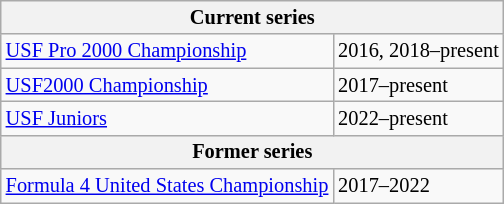<table class="wikitable" border="1" style="font-size:85%;">
<tr>
<th colspan="2">Current series</th>
</tr>
<tr>
<td><a href='#'>USF Pro 2000 Championship</a></td>
<td>2016, 2018–present</td>
</tr>
<tr>
<td><a href='#'>USF2000 Championship</a></td>
<td>2017–present</td>
</tr>
<tr>
<td><a href='#'>USF Juniors</a></td>
<td>2022–present</td>
</tr>
<tr>
<th colspan="2">Former series</th>
</tr>
<tr>
<td><a href='#'>Formula 4 United States Championship</a></td>
<td>2017–2022</td>
</tr>
</table>
